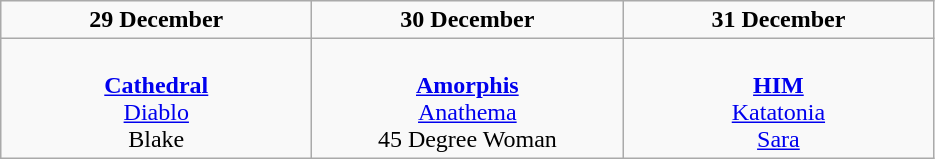<table class="wikitable">
<tr>
<td colspan="1" style="text-align:center;"><strong>29 December</strong></td>
<td colspan="1" style="text-align:center;"><strong>30 December</strong></td>
<td colspan="1" style="text-align:center;"><strong>31 December</strong></td>
</tr>
<tr>
<td style="text-align:center; vertical-align:top; width:200px;"><br><strong><a href='#'>Cathedral</a></strong><br>
<a href='#'>Diablo</a><br>
Blake<br></td>
<td style="text-align:center; vertical-align:top; width:200px;"><br><strong><a href='#'>Amorphis</a></strong><br>
<a href='#'>Anathema</a><br>
45 Degree Woman<br></td>
<td style="text-align:center; vertical-align:top; width:200px;"><br><strong><a href='#'>HIM</a></strong><br>
<a href='#'>Katatonia</a><br>
<a href='#'>Sara</a><br></td>
</tr>
</table>
